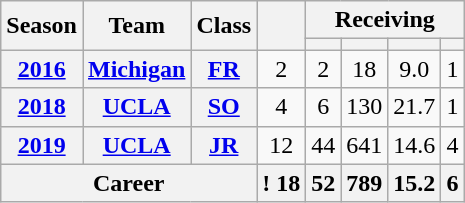<table class="wikitable sortable" style="text-align:center;">
<tr>
<th rowspan="2">Season</th>
<th rowspan="2">Team</th>
<th rowspan="2">Class</th>
<th rowspan="2"></th>
<th colspan="4">Receiving</th>
</tr>
<tr>
<th></th>
<th></th>
<th></th>
<th></th>
</tr>
<tr>
<th><a href='#'>2016</a></th>
<th><a href='#'>Michigan</a></th>
<th><a href='#'>FR</a></th>
<td>2</td>
<td>2</td>
<td>18</td>
<td>9.0</td>
<td>1</td>
</tr>
<tr>
<th><a href='#'>2018</a></th>
<th><a href='#'>UCLA</a></th>
<th><a href='#'>SO</a></th>
<td>4</td>
<td>6</td>
<td>130</td>
<td>21.7</td>
<td>1</td>
</tr>
<tr>
<th><a href='#'>2019</a></th>
<th><a href='#'>UCLA</a></th>
<th><a href='#'>JR</a></th>
<td>12</td>
<td>44</td>
<td>641</td>
<td>14.6</td>
<td>4</td>
</tr>
<tr>
<th colspan="3">Career</th>
<th>! 18</th>
<th>52</th>
<th>789</th>
<th>15.2</th>
<th>6</th>
</tr>
</table>
